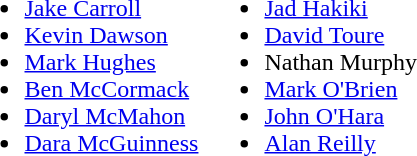<table>
<tr style="vertical-align:top">
<td><br><ul><li> <a href='#'>Jake Carroll</a></li><li> <a href='#'>Kevin Dawson</a></li><li> <a href='#'>Mark Hughes</a></li><li> <a href='#'>Ben McCormack</a></li><li> <a href='#'>Daryl McMahon</a></li><li> <a href='#'>Dara McGuinness</a></li></ul></td>
<td><br><ul><li> <a href='#'>Jad Hakiki</a></li><li> <a href='#'>David Toure</a></li><li> Nathan Murphy</li><li> <a href='#'>Mark O'Brien</a></li><li> <a href='#'>John O'Hara</a></li><li> <a href='#'>Alan Reilly</a></li></ul></td>
</tr>
</table>
